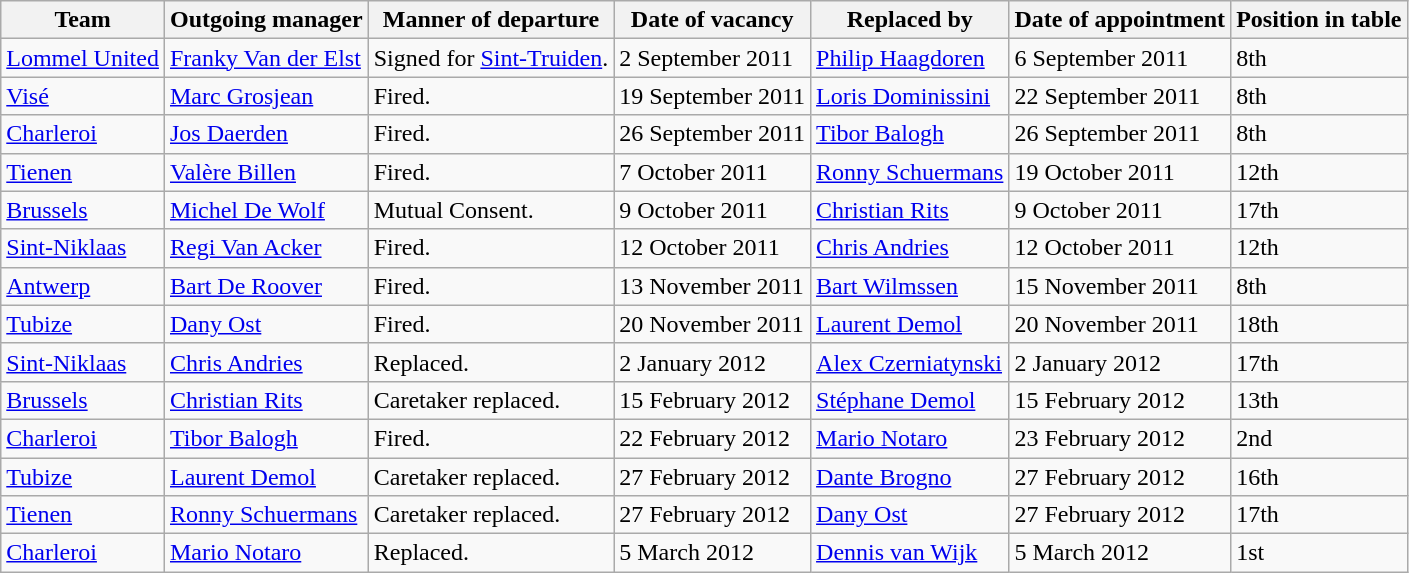<table class="wikitable">
<tr>
<th>Team</th>
<th>Outgoing manager</th>
<th>Manner of departure</th>
<th>Date of vacancy</th>
<th>Replaced by</th>
<th>Date of appointment</th>
<th>Position in table</th>
</tr>
<tr>
<td><a href='#'>Lommel United</a></td>
<td> <a href='#'>Franky Van der Elst</a></td>
<td>Signed for  <a href='#'>Sint-Truiden</a>.</td>
<td>2 September 2011</td>
<td> <a href='#'>Philip Haagdoren</a></td>
<td>6 September 2011</td>
<td>8th</td>
</tr>
<tr>
<td><a href='#'>Visé</a></td>
<td> <a href='#'>Marc Grosjean</a></td>
<td>Fired.</td>
<td>19 September 2011 </td>
<td> <a href='#'>Loris Dominissini</a></td>
<td>22 September 2011 </td>
<td>8th</td>
</tr>
<tr>
<td><a href='#'>Charleroi</a></td>
<td> <a href='#'>Jos Daerden</a></td>
<td>Fired.</td>
<td>26 September 2011 </td>
<td> <a href='#'>Tibor Balogh</a></td>
<td>26 September 2011</td>
<td>8th</td>
</tr>
<tr>
<td><a href='#'>Tienen</a></td>
<td> <a href='#'>Valère Billen</a></td>
<td>Fired.</td>
<td>7 October 2011 </td>
<td> <a href='#'>Ronny Schuermans</a></td>
<td>19 October 2011 </td>
<td>12th</td>
</tr>
<tr>
<td><a href='#'>Brussels</a></td>
<td> <a href='#'>Michel De Wolf</a></td>
<td>Mutual Consent.</td>
<td>9 October 2011 </td>
<td> <a href='#'>Christian Rits</a></td>
<td>9 October 2011 </td>
<td>17th</td>
</tr>
<tr>
<td><a href='#'>Sint-Niklaas</a></td>
<td> <a href='#'>Regi Van Acker</a></td>
<td>Fired.</td>
<td>12 October 2011 </td>
<td> <a href='#'>Chris Andries</a></td>
<td>12 October 2011 </td>
<td>12th</td>
</tr>
<tr>
<td><a href='#'>Antwerp</a></td>
<td> <a href='#'>Bart De Roover</a></td>
<td>Fired.</td>
<td>13 November 2011 </td>
<td> <a href='#'>Bart Wilmssen</a></td>
<td>15 November 2011 </td>
<td>8th</td>
</tr>
<tr>
<td><a href='#'>Tubize</a></td>
<td> <a href='#'>Dany Ost</a></td>
<td>Fired.</td>
<td>20 November 2011 </td>
<td> <a href='#'>Laurent Demol</a></td>
<td>20 November 2011 </td>
<td>18th</td>
</tr>
<tr>
<td><a href='#'>Sint-Niklaas</a></td>
<td> <a href='#'>Chris Andries</a></td>
<td>Replaced.</td>
<td>2 January 2012 </td>
<td> <a href='#'>Alex Czerniatynski</a></td>
<td>2 January 2012 </td>
<td>17th</td>
</tr>
<tr>
<td><a href='#'>Brussels</a></td>
<td> <a href='#'>Christian Rits</a></td>
<td>Caretaker replaced.</td>
<td>15 February 2012 </td>
<td> <a href='#'>Stéphane Demol</a></td>
<td>15 February 2012 </td>
<td>13th</td>
</tr>
<tr>
<td><a href='#'>Charleroi</a></td>
<td> <a href='#'>Tibor Balogh</a></td>
<td>Fired.</td>
<td>22 February 2012 </td>
<td> <a href='#'>Mario Notaro</a></td>
<td>23 February 2012 </td>
<td>2nd</td>
</tr>
<tr>
<td><a href='#'>Tubize</a></td>
<td> <a href='#'>Laurent Demol</a></td>
<td>Caretaker replaced.</td>
<td>27 February 2012 </td>
<td> <a href='#'>Dante Brogno</a></td>
<td>27 February 2012 </td>
<td>16th</td>
</tr>
<tr>
<td><a href='#'>Tienen</a></td>
<td> <a href='#'>Ronny Schuermans</a></td>
<td>Caretaker replaced.</td>
<td>27 February 2012 </td>
<td> <a href='#'>Dany Ost</a></td>
<td>27 February 2012 </td>
<td>17th</td>
</tr>
<tr>
<td><a href='#'>Charleroi</a></td>
<td> <a href='#'>Mario Notaro</a></td>
<td>Replaced.</td>
<td>5 March 2012 </td>
<td> <a href='#'>Dennis van Wijk</a></td>
<td>5 March 2012 </td>
<td>1st</td>
</tr>
</table>
